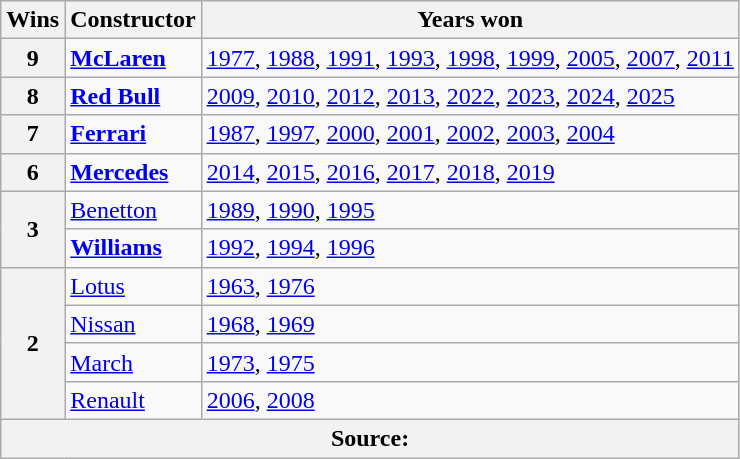<table class="wikitable">
<tr>
<th>Wins</th>
<th>Constructor</th>
<th>Years won</th>
</tr>
<tr>
<th>9</th>
<td> <strong><a href='#'>McLaren</a></strong></td>
<td><a href='#'>1977</a>, <a href='#'>1988</a>, <a href='#'>1991</a>, <a href='#'>1993</a>, <a href='#'>1998</a>, <a href='#'>1999</a>, <a href='#'>2005</a>, <a href='#'>2007</a>, <a href='#'>2011</a></td>
</tr>
<tr>
<th>8</th>
<td> <strong><a href='#'>Red Bull</a></strong></td>
<td><a href='#'>2009</a>, <a href='#'>2010</a>, <a href='#'>2012</a>, <a href='#'>2013</a>, <a href='#'>2022</a>, <a href='#'>2023</a>, <a href='#'>2024</a>, <a href='#'>2025</a></td>
</tr>
<tr>
<th>7</th>
<td> <strong><a href='#'>Ferrari</a></strong></td>
<td><a href='#'>1987</a>, <a href='#'>1997</a>, <a href='#'>2000</a>, <a href='#'>2001</a>, <a href='#'>2002</a>, <a href='#'>2003</a>, <a href='#'>2004</a></td>
</tr>
<tr>
<th>6</th>
<td> <strong><a href='#'>Mercedes</a></strong></td>
<td><a href='#'>2014</a>, <a href='#'>2015</a>, <a href='#'>2016</a>, <a href='#'>2017</a>, <a href='#'>2018</a>, <a href='#'>2019</a></td>
</tr>
<tr>
<th rowspan="2">3</th>
<td> <a href='#'>Benetton</a></td>
<td><a href='#'>1989</a>, <a href='#'>1990</a>, <a href='#'>1995</a></td>
</tr>
<tr>
<td> <strong><a href='#'>Williams</a></strong></td>
<td><a href='#'>1992</a>, <a href='#'>1994</a>, <a href='#'>1996</a></td>
</tr>
<tr>
<th rowspan="4">2</th>
<td> <a href='#'>Lotus</a></td>
<td><span><a href='#'>1963</a>,</span> <a href='#'>1976</a></td>
</tr>
<tr>
<td> <a href='#'>Nissan</a></td>
<td><span><a href='#'>1968</a>, <a href='#'>1969</a></span></td>
</tr>
<tr>
<td> <a href='#'>March</a></td>
<td><span><a href='#'>1973</a>, <a href='#'>1975</a></span></td>
</tr>
<tr>
<td> <a href='#'>Renault</a></td>
<td><a href='#'>2006</a>, <a href='#'>2008</a></td>
</tr>
<tr>
<th colspan=3>Source:</th>
</tr>
</table>
